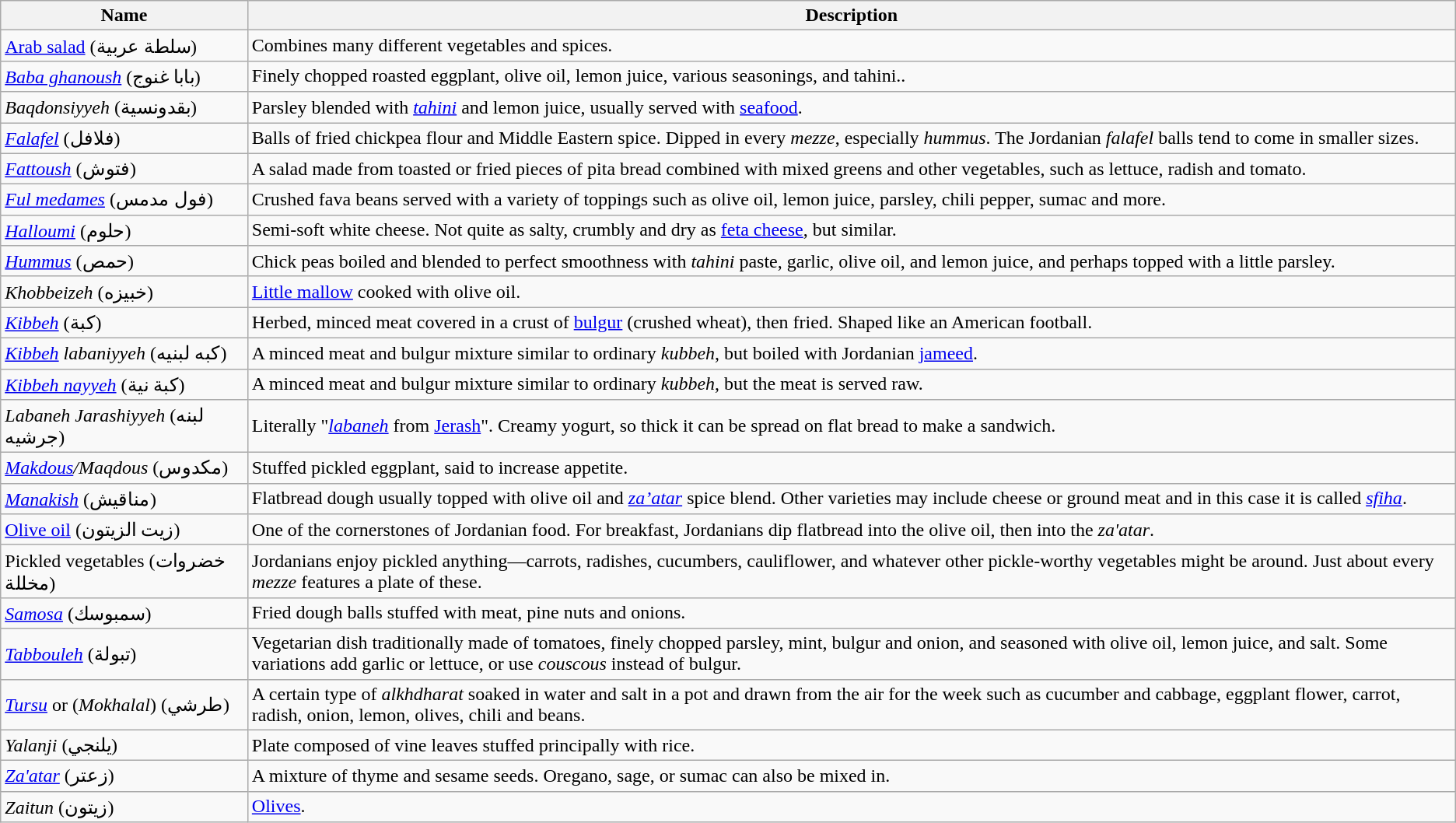<table class="wikitable">
<tr>
<th>Name</th>
<th>Description</th>
</tr>
<tr>
<td><a href='#'>Arab salad</a> (سلطة عربية)</td>
<td>Combines many different vegetables and spices.</td>
</tr>
<tr>
<td><em><a href='#'>Baba ghanoush</a></em> (بابا غنوج)</td>
<td>Finely chopped roasted eggplant, olive oil, lemon juice, various seasonings, and tahini..</td>
</tr>
<tr>
<td><em>Baqdonsiyyeh</em> (بقدونسية)</td>
<td>Parsley blended with <em><a href='#'>tahini</a></em> and lemon juice, usually served with <a href='#'>seafood</a>.</td>
</tr>
<tr>
<td><em><a href='#'>Falafel</a></em> (فلافل)</td>
<td>Balls of fried chickpea flour and Middle Eastern spice. Dipped in every <em>mezze</em>, especially <em>hummus</em>. The Jordanian <em>falafel</em> balls tend to come in smaller sizes.</td>
</tr>
<tr>
<td><em><a href='#'>Fattoush</a></em> (فتوش)</td>
<td>A salad made from toasted or fried pieces of pita bread combined with mixed greens and other vegetables, such as lettuce, radish and tomato.</td>
</tr>
<tr>
<td><em><a href='#'>Ful medames</a></em> (فول مدمس)</td>
<td>Crushed fava beans served with a variety of toppings such as olive oil, lemon juice, parsley, chili pepper, sumac and more.</td>
</tr>
<tr>
<td><em><a href='#'>Halloumi</a></em> (حلوم)</td>
<td>Semi-soft white cheese. Not quite as salty, crumbly and dry as <a href='#'>feta cheese</a>, but similar.</td>
</tr>
<tr>
<td><em><a href='#'>Hummus</a></em> (حمص)</td>
<td>Chick peas boiled and blended to perfect smoothness with <em>tahini</em> paste, garlic, olive oil, and lemon juice, and perhaps topped with a little parsley.</td>
</tr>
<tr>
<td><em>Khobbeizeh</em> (خبيزه)</td>
<td><a href='#'>Little mallow</a> cooked with olive oil.</td>
</tr>
<tr>
<td><em><a href='#'>Kibbeh</a></em> (كبة)</td>
<td>Herbed, minced meat covered in a crust of <a href='#'>bulgur</a> (crushed wheat), then fried. Shaped like an American football.</td>
</tr>
<tr>
<td><em><a href='#'>Kibbeh</a> labaniyyeh</em> (كبه لبنيه)</td>
<td>A minced meat and bulgur mixture similar to ordinary <em>kubbeh</em>, but boiled with Jordanian <a href='#'>jameed</a>.</td>
</tr>
<tr>
<td><em><a href='#'>Kibbeh nayyeh</a></em> (كبة نية)</td>
<td>A minced meat and bulgur mixture similar to ordinary <em>kubbeh</em>, but the meat is served raw.</td>
</tr>
<tr>
<td><em>Labaneh Jarashiyyeh</em> (لبنه جرشيه)</td>
<td>Literally "<em><a href='#'>labaneh</a></em> from <a href='#'>Jerash</a>". Creamy yogurt, so thick it can be spread on flat bread to make a sandwich.</td>
</tr>
<tr>
<td><em><a href='#'>Makdous</a>/Maqdous</em> (مكدوس)</td>
<td>Stuffed pickled eggplant, said to increase appetite.</td>
</tr>
<tr>
<td><em><a href='#'>Manakish</a></em> (مناقيش)</td>
<td>Flatbread dough usually topped with olive oil and <em><a href='#'>za’atar</a></em> spice blend. Other varieties may include cheese or ground meat and in this case it is called <em><a href='#'>sfiha</a></em>.</td>
</tr>
<tr>
<td><a href='#'>Olive oil</a> (زيت الزيتون)</td>
<td>One of the cornerstones of Jordanian food. For breakfast, Jordanians dip flatbread into the olive oil, then into the <em>za'atar</em>.</td>
</tr>
<tr>
<td>Pickled vegetables (خضروات مخللة)</td>
<td>Jordanians enjoy pickled anything—carrots, radishes, cucumbers, cauliflower, and whatever other pickle-worthy vegetables might be around. Just about every <em>mezze</em> features a plate of these.</td>
</tr>
<tr>
<td><em><a href='#'>Samosa</a></em> (سمبوسك)</td>
<td>Fried dough balls stuffed with meat, pine nuts and onions.</td>
</tr>
<tr>
<td><em><a href='#'>Tabbouleh</a></em> (تبولة)</td>
<td>Vegetarian dish traditionally made of tomatoes, finely chopped parsley, mint, bulgur and onion, and seasoned with olive oil, lemon juice, and salt. Some variations add garlic or lettuce, or use <em>couscous</em> instead of bulgur.</td>
</tr>
<tr>
<td><em><a href='#'>Tursu</a></em> or (<em>Mokhalal</em>) (طرشي)</td>
<td>A certain type of <em>alkhdharat</em> soaked in water and salt in a pot and drawn from the air for the week such as cucumber and cabbage, eggplant flower, carrot, radish, onion, lemon, olives, chili and beans.</td>
</tr>
<tr>
<td><em>Yalanji</em> (يلنجي)</td>
<td>Plate composed of vine leaves stuffed principally with rice.</td>
</tr>
<tr>
<td><em><a href='#'>Za'atar</a></em> (زعتر)</td>
<td>A mixture of thyme and sesame seeds. Oregano, sage, or sumac can also be mixed in.</td>
</tr>
<tr>
<td><em>Zaitun</em> (زيتون)</td>
<td><a href='#'>Olives</a>.</td>
</tr>
</table>
